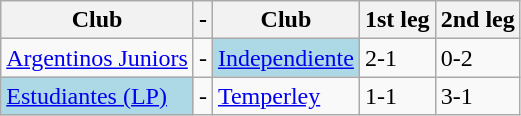<table class="wikitable" style="text-align: left;">
<tr>
<th>Club</th>
<th>-</th>
<th>Club</th>
<th>1st leg</th>
<th>2nd leg</th>
</tr>
<tr>
<td><a href='#'>Argentinos Juniors</a></td>
<td>-</td>
<td bgcolor=lightblue><a href='#'>Independiente</a></td>
<td>2-1</td>
<td>0-2</td>
</tr>
<tr>
<td bgcolor=lightblue><a href='#'>Estudiantes (LP)</a></td>
<td>-</td>
<td><a href='#'>Temperley</a></td>
<td>1-1</td>
<td>3-1</td>
</tr>
</table>
